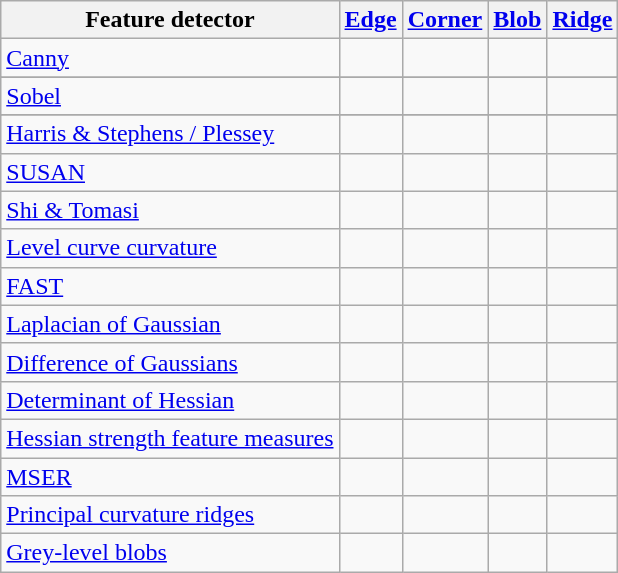<table class="wikitable">
<tr>
<th>Feature detector</th>
<th><a href='#'>Edge</a></th>
<th><a href='#'>Corner</a></th>
<th><a href='#'>Blob</a></th>
<th><a href='#'>Ridge</a></th>
</tr>
<tr>
<td><a href='#'>Canny</a></td>
<td></td>
<td></td>
<td></td>
<td></td>
</tr>
<tr>
</tr>
<tr>
<td><a href='#'>Sobel</a></td>
<td></td>
<td></td>
<td></td>
<td></td>
</tr>
<tr>
</tr>
<tr>
<td><a href='#'>Harris & Stephens / Plessey</a></td>
<td></td>
<td></td>
<td></td>
<td></td>
</tr>
<tr>
<td><a href='#'>SUSAN</a></td>
<td></td>
<td></td>
<td></td>
<td></td>
</tr>
<tr>
<td><a href='#'>Shi & Tomasi</a></td>
<td></td>
<td></td>
<td></td>
<td></td>
</tr>
<tr>
<td><a href='#'>Level curve curvature</a></td>
<td></td>
<td></td>
<td></td>
<td></td>
</tr>
<tr>
<td><a href='#'>FAST</a></td>
<td></td>
<td></td>
<td></td>
<td></td>
</tr>
<tr>
<td><a href='#'>Laplacian of Gaussian</a></td>
<td></td>
<td></td>
<td></td>
<td></td>
</tr>
<tr>
<td><a href='#'>Difference of Gaussians</a></td>
<td></td>
<td></td>
<td></td>
<td></td>
</tr>
<tr>
<td><a href='#'>Determinant of Hessian</a></td>
<td></td>
<td></td>
<td></td>
<td></td>
</tr>
<tr>
<td><a href='#'>Hessian strength feature measures</a></td>
<td></td>
<td></td>
<td></td>
<td></td>
</tr>
<tr>
<td><a href='#'>MSER</a></td>
<td></td>
<td></td>
<td></td>
<td></td>
</tr>
<tr>
<td><a href='#'>Principal curvature ridges</a></td>
<td></td>
<td></td>
<td></td>
<td></td>
</tr>
<tr>
<td><a href='#'>Grey-level blobs</a></td>
<td></td>
<td></td>
<td></td>
<td></td>
</tr>
</table>
